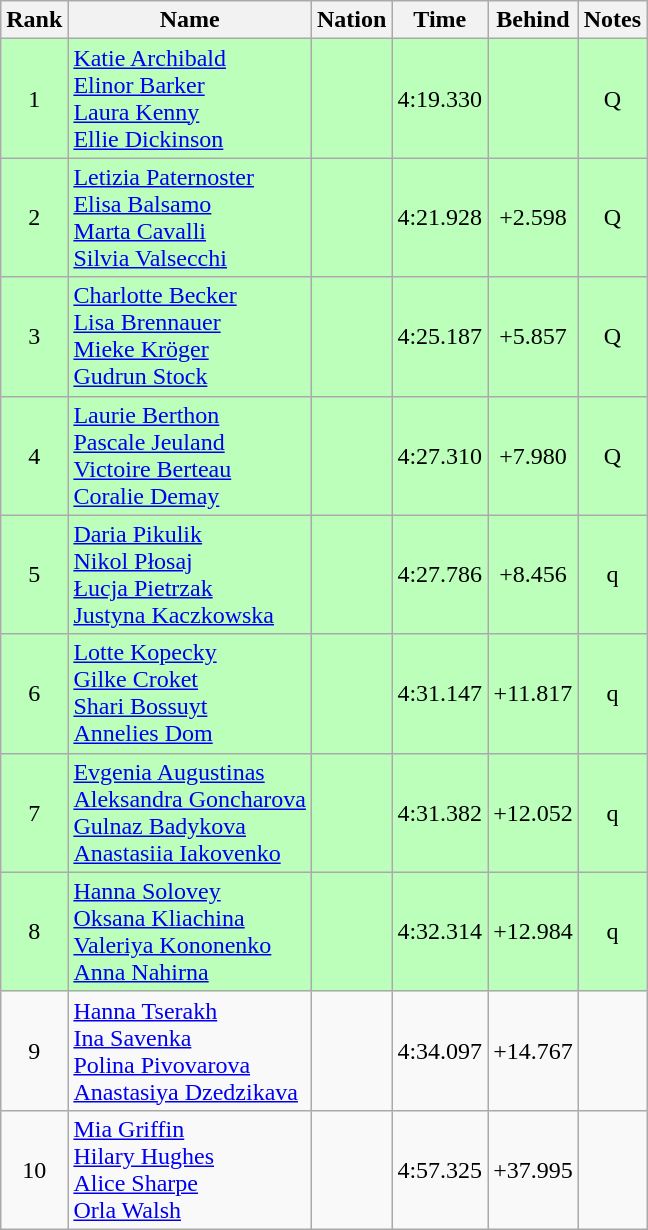<table class="wikitable sortable" style="text-align:center">
<tr>
<th>Rank</th>
<th>Name</th>
<th>Nation</th>
<th>Time</th>
<th>Behind</th>
<th>Notes</th>
</tr>
<tr bgcolor="bbffbb">
<td>1</td>
<td align=left><a href='#'>Katie Archibald</a><br><a href='#'>Elinor Barker</a><br><a href='#'>Laura Kenny</a><br><a href='#'>Ellie Dickinson</a></td>
<td align=left></td>
<td>4:19.330</td>
<td></td>
<td>Q</td>
</tr>
<tr bgcolor="bbffbb">
<td>2</td>
<td align=left><a href='#'>Letizia Paternoster</a><br><a href='#'>Elisa Balsamo</a><br><a href='#'>Marta Cavalli</a><br><a href='#'>Silvia Valsecchi</a></td>
<td align=left></td>
<td>4:21.928</td>
<td>+2.598</td>
<td>Q</td>
</tr>
<tr bgcolor="bbffbb">
<td>3</td>
<td align=left><a href='#'>Charlotte Becker</a><br><a href='#'>Lisa Brennauer</a><br><a href='#'>Mieke Kröger</a><br><a href='#'>Gudrun Stock</a></td>
<td align=left></td>
<td>4:25.187</td>
<td>+5.857</td>
<td>Q</td>
</tr>
<tr bgcolor="bbffbb">
<td>4</td>
<td align=left><a href='#'>Laurie Berthon</a><br><a href='#'>Pascale Jeuland</a><br><a href='#'>Victoire Berteau</a><br><a href='#'>Coralie Demay</a></td>
<td align=left></td>
<td>4:27.310</td>
<td>+7.980</td>
<td>Q</td>
</tr>
<tr bgcolor="bbffbb">
<td>5</td>
<td align=left><a href='#'>Daria Pikulik</a><br><a href='#'>Nikol Płosaj</a><br><a href='#'>Łucja Pietrzak</a><br><a href='#'>Justyna Kaczkowska</a></td>
<td align=left></td>
<td>4:27.786</td>
<td>+8.456</td>
<td>q</td>
</tr>
<tr bgcolor="bbffbb">
<td>6</td>
<td align=left><a href='#'>Lotte Kopecky</a><br><a href='#'>Gilke Croket</a><br><a href='#'>Shari Bossuyt</a><br><a href='#'>Annelies Dom</a></td>
<td align=left></td>
<td>4:31.147</td>
<td>+11.817</td>
<td>q</td>
</tr>
<tr bgcolor="bbffbb">
<td>7</td>
<td align=left><a href='#'>Evgenia Augustinas</a><br><a href='#'>Aleksandra Goncharova</a><br><a href='#'>Gulnaz Badykova</a><br><a href='#'>Anastasiia Iakovenko</a></td>
<td align=left></td>
<td>4:31.382</td>
<td>+12.052</td>
<td>q</td>
</tr>
<tr bgcolor="bbffbb">
<td>8</td>
<td align=left><a href='#'>Hanna Solovey</a><br><a href='#'>Oksana Kliachina</a><br><a href='#'>Valeriya Kononenko</a><br><a href='#'>Anna Nahirna</a></td>
<td align=left></td>
<td>4:32.314</td>
<td>+12.984</td>
<td>q</td>
</tr>
<tr>
<td>9</td>
<td align=left><a href='#'>Hanna Tserakh</a><br><a href='#'>Ina Savenka</a><br><a href='#'>Polina Pivovarova</a><br><a href='#'>Anastasiya Dzedzikava</a></td>
<td align=left></td>
<td>4:34.097</td>
<td>+14.767</td>
<td></td>
</tr>
<tr>
<td>10</td>
<td align=left><a href='#'>Mia Griffin</a><br><a href='#'>Hilary Hughes</a><br><a href='#'>Alice Sharpe</a><br><a href='#'>Orla Walsh</a></td>
<td align=left></td>
<td>4:57.325</td>
<td>+37.995</td>
<td></td>
</tr>
</table>
